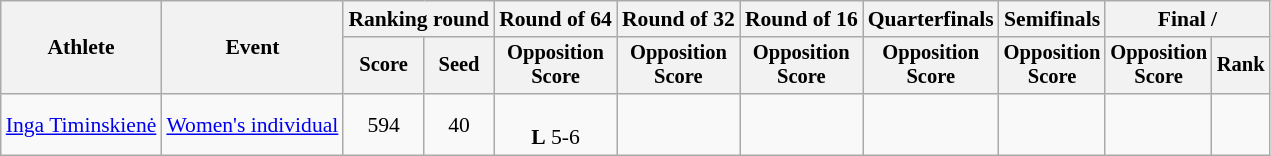<table class="wikitable" style="text-align:center; font-size:90%">
<tr>
<th rowspan="2">Athlete</th>
<th rowspan="2">Event</th>
<th colspan="2">Ranking round</th>
<th>Round of 64</th>
<th>Round of 32</th>
<th>Round of 16</th>
<th>Quarterfinals</th>
<th>Semifinals</th>
<th colspan="2">Final / </th>
</tr>
<tr style="font-size:95%">
<th>Score</th>
<th>Seed</th>
<th>Opposition<br>Score</th>
<th>Opposition<br>Score</th>
<th>Opposition<br>Score</th>
<th>Opposition<br>Score</th>
<th>Opposition<br>Score</th>
<th>Opposition<br>Score</th>
<th>Rank</th>
</tr>
<tr>
<td align="left"><a href='#'>Inga Timinskienė</a></td>
<td align="left"><a href='#'>Women's individual</a></td>
<td>594</td>
<td>40</td>
<td><br> <strong>L</strong> 5-6</td>
<td></td>
<td></td>
<td></td>
<td></td>
<td></td>
<td></td>
</tr>
</table>
